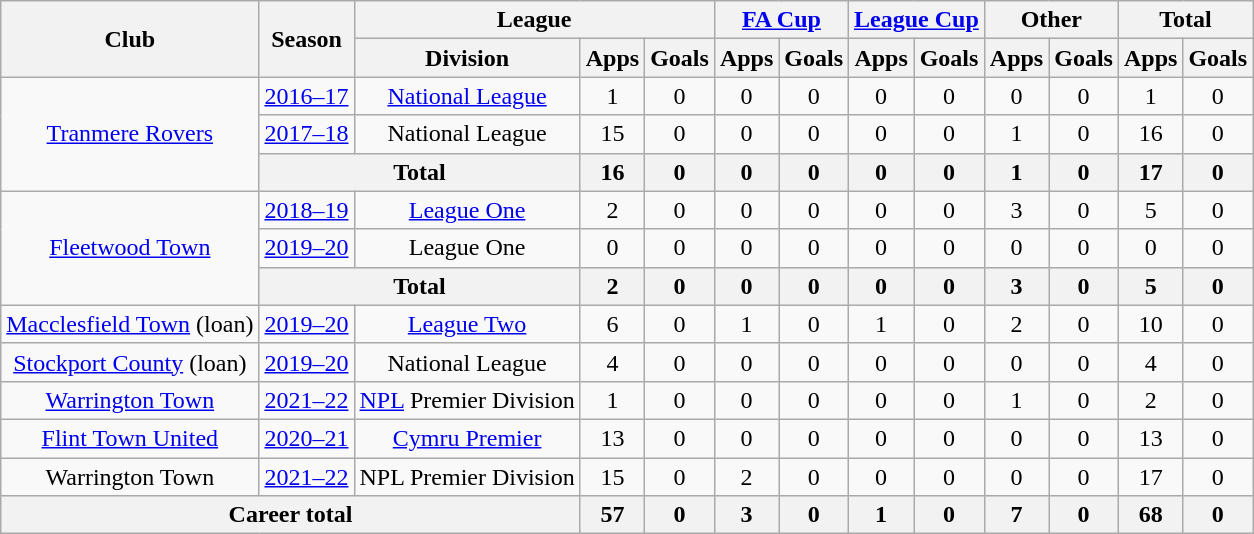<table class=wikitable style="text-align: center">
<tr>
<th rowspan=2>Club</th>
<th rowspan=2>Season</th>
<th colspan=3>League</th>
<th colspan=2><a href='#'>FA Cup</a></th>
<th colspan=2><a href='#'>League Cup</a></th>
<th colspan=2>Other</th>
<th colspan=2>Total</th>
</tr>
<tr>
<th>Division</th>
<th>Apps</th>
<th>Goals</th>
<th>Apps</th>
<th>Goals</th>
<th>Apps</th>
<th>Goals</th>
<th>Apps</th>
<th>Goals</th>
<th>Apps</th>
<th>Goals</th>
</tr>
<tr>
<td rowspan=3><a href='#'>Tranmere Rovers</a></td>
<td><a href='#'>2016–17</a></td>
<td><a href='#'>National League</a></td>
<td>1</td>
<td>0</td>
<td>0</td>
<td>0</td>
<td>0</td>
<td>0</td>
<td>0</td>
<td>0</td>
<td>1</td>
<td>0</td>
</tr>
<tr>
<td><a href='#'>2017–18</a></td>
<td>National League</td>
<td>15</td>
<td>0</td>
<td>0</td>
<td>0</td>
<td>0</td>
<td>0</td>
<td>1</td>
<td>0</td>
<td>16</td>
<td>0</td>
</tr>
<tr>
<th colspan=2>Total</th>
<th>16</th>
<th>0</th>
<th>0</th>
<th>0</th>
<th>0</th>
<th>0</th>
<th>1</th>
<th>0</th>
<th>17</th>
<th>0</th>
</tr>
<tr>
<td rowspan=3><a href='#'>Fleetwood Town</a></td>
<td><a href='#'>2018–19</a></td>
<td><a href='#'>League One</a></td>
<td>2</td>
<td>0</td>
<td>0</td>
<td>0</td>
<td>0</td>
<td>0</td>
<td>3</td>
<td>0</td>
<td>5</td>
<td>0</td>
</tr>
<tr>
<td><a href='#'>2019–20</a></td>
<td>League One</td>
<td>0</td>
<td>0</td>
<td>0</td>
<td>0</td>
<td>0</td>
<td>0</td>
<td>0</td>
<td>0</td>
<td>0</td>
<td>0</td>
</tr>
<tr>
<th colspan=2>Total</th>
<th>2</th>
<th>0</th>
<th>0</th>
<th>0</th>
<th>0</th>
<th>0</th>
<th>3</th>
<th>0</th>
<th>5</th>
<th>0</th>
</tr>
<tr>
<td><a href='#'>Macclesfield Town</a>  (loan)</td>
<td><a href='#'>2019–20</a></td>
<td><a href='#'>League Two</a></td>
<td>6</td>
<td>0</td>
<td>1</td>
<td>0</td>
<td>1</td>
<td>0</td>
<td>2</td>
<td>0</td>
<td>10</td>
<td>0</td>
</tr>
<tr>
<td><a href='#'>Stockport County</a> (loan)</td>
<td><a href='#'>2019–20</a></td>
<td>National League</td>
<td>4</td>
<td>0</td>
<td>0</td>
<td>0</td>
<td>0</td>
<td>0</td>
<td>0</td>
<td>0</td>
<td>4</td>
<td>0</td>
</tr>
<tr>
<td><a href='#'>Warrington Town</a></td>
<td><a href='#'>2021–22</a></td>
<td><a href='#'>NPL</a> Premier Division</td>
<td>1</td>
<td>0</td>
<td>0</td>
<td>0</td>
<td>0</td>
<td>0</td>
<td>1</td>
<td>0</td>
<td>2</td>
<td>0</td>
</tr>
<tr>
<td><a href='#'>Flint Town United</a></td>
<td><a href='#'>2020–21</a></td>
<td><a href='#'>Cymru Premier</a></td>
<td>13</td>
<td>0</td>
<td>0</td>
<td>0</td>
<td>0</td>
<td>0</td>
<td>0</td>
<td>0</td>
<td>13</td>
<td>0</td>
</tr>
<tr>
<td>Warrington Town</td>
<td><a href='#'>2021–22</a></td>
<td>NPL Premier Division</td>
<td>15</td>
<td>0</td>
<td>2</td>
<td>0</td>
<td>0</td>
<td>0</td>
<td>0</td>
<td>0</td>
<td>17</td>
<td>0</td>
</tr>
<tr>
<th colspan=3>Career total</th>
<th>57</th>
<th>0</th>
<th>3</th>
<th>0</th>
<th>1</th>
<th>0</th>
<th>7</th>
<th>0</th>
<th>68</th>
<th>0</th>
</tr>
</table>
